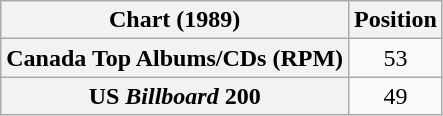<table class="wikitable sortable plainrowheaders">
<tr>
<th>Chart (1989)</th>
<th>Position</th>
</tr>
<tr>
<th scope="row">Canada Top Albums/CDs (RPM)</th>
<td style="text-align:center;">53</td>
</tr>
<tr>
<th scope="row">US <em>Billboard</em> 200</th>
<td style="text-align:center;">49</td>
</tr>
</table>
